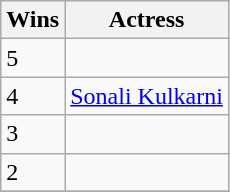<table class="wikitable">
<tr>
<th scope="col">Wins</th>
<th scope="col">Actress</th>
</tr>
<tr>
<td>5</td>
<td></td>
</tr>
<tr>
<td>4</td>
<td><a href='#'>Sonali Kulkarni</a></td>
</tr>
<tr>
<td>3</td>
<td></td>
</tr>
<tr>
<td>2</td>
<td></td>
</tr>
<tr>
</tr>
</table>
